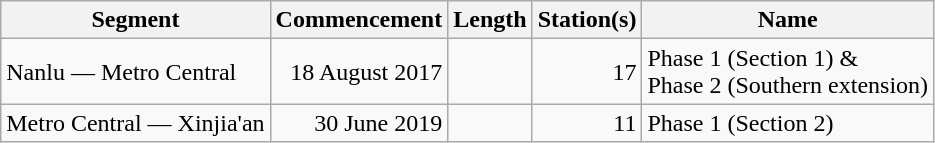<table class="wikitable" style="border-collapse: collapse; text-align: right;">
<tr>
<th>Segment</th>
<th>Commencement</th>
<th>Length</th>
<th>Station(s)</th>
<th>Name</th>
</tr>
<tr>
<td style="text-align: left;">Nanlu — Metro Central</td>
<td>18 August 2017</td>
<td></td>
<td>17</td>
<td style="text-align: left;">Phase 1 (Section 1) &<br>Phase 2 (Southern extension)</td>
</tr>
<tr>
<td style="text-align: left;">Metro Central — Xinjia'an</td>
<td>30 June 2019</td>
<td></td>
<td>11</td>
<td style="text-align: left;">Phase 1 (Section 2)</td>
</tr>
</table>
